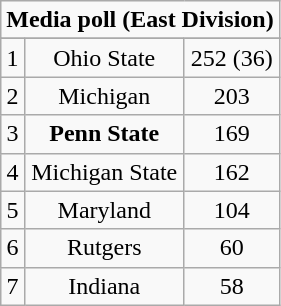<table class="wikitable" style="display: inline-table;">
<tr>
<td align="center" Colspan="3"><strong>Media poll (East Division)</strong></td>
</tr>
<tr align="center">
</tr>
<tr align="center">
<td>1</td>
<td>Ohio State</td>
<td>252 (36)</td>
</tr>
<tr align="center">
<td>2</td>
<td>Michigan</td>
<td>203</td>
</tr>
<tr align="center">
<td>3</td>
<td><strong>Penn State</strong></td>
<td>169</td>
</tr>
<tr align="center">
<td>4</td>
<td>Michigan State</td>
<td>162</td>
</tr>
<tr align="center">
<td>5</td>
<td>Maryland</td>
<td>104</td>
</tr>
<tr align="center">
<td>6</td>
<td>Rutgers</td>
<td>60</td>
</tr>
<tr align="center">
<td>7</td>
<td>Indiana</td>
<td>58</td>
</tr>
</table>
